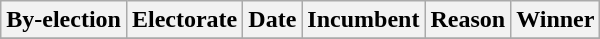<table class="wikitable">
<tr align=center>
<th>By-election</th>
<th>Electorate</th>
<th>Date</th>
<th>Incumbent</th>
<th>Reason</th>
<th>Winner</th>
</tr>
<tr>
</tr>
</table>
